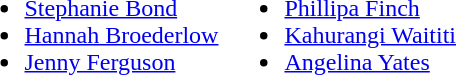<table>
<tr style="vertical-align:top">
<td><br><ul><li><a href='#'>Stephanie Bond</a></li><li><a href='#'>Hannah Broederlow</a></li><li><a href='#'>Jenny Ferguson</a></li></ul></td>
<td><br><ul><li><a href='#'>Phillipa Finch</a></li><li><a href='#'>Kahurangi Waititi</a></li><li><a href='#'>Angelina Yates</a></li></ul></td>
</tr>
</table>
